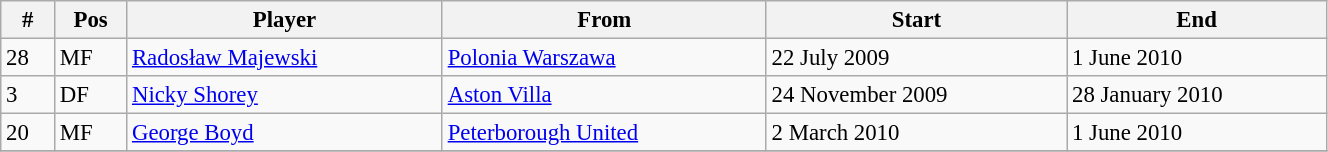<table width=70% class="wikitable" style="text-align:center; font-size:95%; text-align:left">
<tr>
<th>#</th>
<th>Pos</th>
<th>Player</th>
<th>From</th>
<th>Start</th>
<th>End</th>
</tr>
<tr --->
<td>28</td>
<td>MF</td>
<td> <a href='#'>Radosław Majewski</a></td>
<td> <a href='#'>Polonia Warszawa</a></td>
<td>22 July 2009</td>
<td>1 June 2010</td>
</tr>
<tr --->
<td>3</td>
<td>DF</td>
<td> <a href='#'>Nicky Shorey</a></td>
<td> <a href='#'>Aston Villa</a></td>
<td>24 November 2009</td>
<td>28 January 2010</td>
</tr>
<tr --->
<td>20</td>
<td>MF</td>
<td> <a href='#'>George Boyd</a></td>
<td> <a href='#'>Peterborough United</a></td>
<td>2 March 2010</td>
<td>1 June 2010</td>
</tr>
<tr --->
</tr>
</table>
